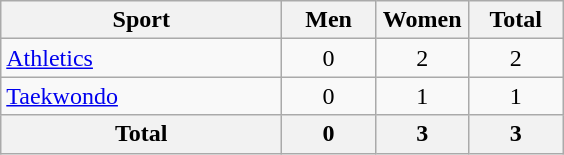<table class="wikitable sortable" style="text-align:center;">
<tr>
<th width=180>Sport</th>
<th width=55>Men</th>
<th width=55>Women</th>
<th width=55>Total</th>
</tr>
<tr>
<td align=left><a href='#'>Athletics</a></td>
<td>0</td>
<td>2</td>
<td>2</td>
</tr>
<tr>
<td align=left><a href='#'>Taekwondo</a></td>
<td>0</td>
<td>1</td>
<td>1</td>
</tr>
<tr>
<th>Total</th>
<th>0</th>
<th>3</th>
<th>3</th>
</tr>
</table>
